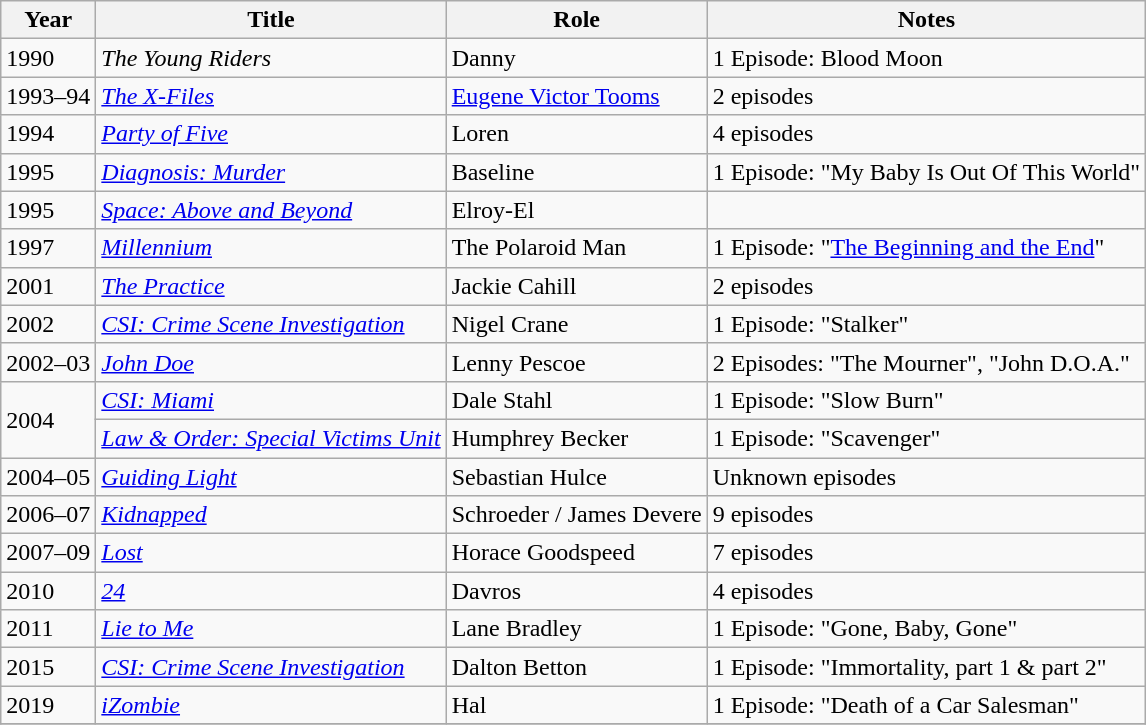<table class="wikitable sortable">
<tr>
<th>Year</th>
<th>Title</th>
<th>Role</th>
<th class="unsortable">Notes</th>
</tr>
<tr>
<td>1990</td>
<td><em>The Young Riders</em></td>
<td>Danny</td>
<td>1 Episode: Blood Moon</td>
</tr>
<tr>
<td>1993–94</td>
<td><em><a href='#'>The X-Files</a></em></td>
<td><a href='#'>Eugene Victor Tooms</a></td>
<td>2 episodes</td>
</tr>
<tr>
<td>1994</td>
<td><em><a href='#'>Party of Five</a></em></td>
<td>Loren</td>
<td>4 episodes</td>
</tr>
<tr>
<td>1995</td>
<td><em><a href='#'>Diagnosis: Murder</a></em></td>
<td>Baseline</td>
<td>1 Episode: "My Baby Is Out Of This World"</td>
</tr>
<tr>
<td>1995</td>
<td><em><a href='#'>Space: Above and Beyond</a></em></td>
<td>Elroy-El</td>
<td></td>
</tr>
<tr>
<td>1997</td>
<td><em><a href='#'>Millennium</a></em></td>
<td>The Polaroid Man</td>
<td>1 Episode: "<a href='#'>The Beginning and the End</a>"</td>
</tr>
<tr>
<td>2001</td>
<td><em><a href='#'>The Practice</a></em></td>
<td>Jackie Cahill</td>
<td>2 episodes</td>
</tr>
<tr>
<td>2002</td>
<td><em><a href='#'>CSI: Crime Scene Investigation</a></em></td>
<td>Nigel Crane</td>
<td>1 Episode: "Stalker"</td>
</tr>
<tr>
<td>2002–03</td>
<td><em><a href='#'>John Doe</a></em></td>
<td>Lenny Pescoe</td>
<td>2 Episodes: "The Mourner", "John D.O.A."</td>
</tr>
<tr>
<td rowspan="2">2004</td>
<td><em><a href='#'>CSI: Miami</a></em></td>
<td>Dale Stahl</td>
<td>1 Episode: "Slow Burn"</td>
</tr>
<tr>
<td><em><a href='#'>Law & Order: Special Victims Unit</a></em></td>
<td>Humphrey Becker</td>
<td>1 Episode: "Scavenger"</td>
</tr>
<tr>
<td>2004–05</td>
<td><em><a href='#'>Guiding Light</a></em></td>
<td>Sebastian Hulce</td>
<td>Unknown episodes</td>
</tr>
<tr>
<td>2006–07</td>
<td><em><a href='#'>Kidnapped</a></em></td>
<td>Schroeder / James Devere</td>
<td>9 episodes</td>
</tr>
<tr>
<td>2007–09</td>
<td><em><a href='#'>Lost</a></em></td>
<td>Horace Goodspeed</td>
<td>7 episodes</td>
</tr>
<tr>
<td>2010</td>
<td><em><a href='#'>24</a></em></td>
<td>Davros</td>
<td>4 episodes</td>
</tr>
<tr>
<td>2011</td>
<td><em><a href='#'>Lie to Me</a></em></td>
<td>Lane Bradley</td>
<td>1 Episode: "Gone, Baby, Gone"</td>
</tr>
<tr>
<td>2015</td>
<td><em><a href='#'>CSI: Crime Scene Investigation</a></em></td>
<td>Dalton Betton</td>
<td>1 Episode: "Immortality, part 1 & part 2"</td>
</tr>
<tr>
<td>2019</td>
<td><em><a href='#'>iZombie</a></em></td>
<td>Hal</td>
<td>1 Episode: "Death of a Car Salesman"</td>
</tr>
<tr>
</tr>
</table>
